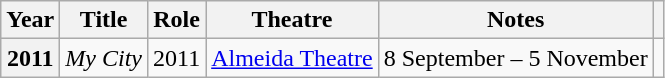<table class="wikitable plainrowheaders">
<tr>
<th scope="col">Year</th>
<th scope="col">Title</th>
<th scope="col">Role</th>
<th scope="col">Theatre</th>
<th scope=col>Notes</th>
<th scope=col></th>
</tr>
<tr>
<th scope=row>2011</th>
<td><em>My City</em></td>
<td>2011</td>
<td><a href='#'>Almeida Theatre</a></td>
<td>8 September – 5 November</td>
<td style="text-align:center;"></td>
</tr>
</table>
